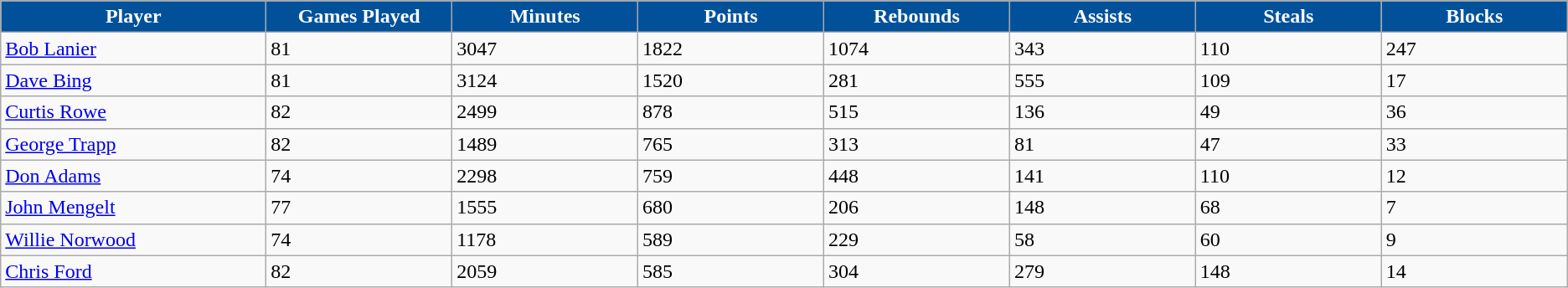<table class="wikitable sortable">
<tr>
<th style="background:#00519a; color:white" width="10%">Player</th>
<th style="background:#00519a; color:white" width="7%">Games Played</th>
<th style="background:#00519a; color:white" width="7%">Minutes</th>
<th style="background:#00519a; color:white" width="7%">Points</th>
<th style="background:#00519a; color:white" width="7%">Rebounds</th>
<th style="background:#00519a; color:white" width="7%">Assists</th>
<th style="background:#00519a; color:white" width="7%">Steals</th>
<th style="background:#00519a; color:white" width="7%">Blocks</th>
</tr>
<tr>
<td><a href='#'>Bob Lanier</a></td>
<td>81</td>
<td>3047</td>
<td>1822</td>
<td>1074</td>
<td>343</td>
<td>110</td>
<td>247</td>
</tr>
<tr>
<td><a href='#'>Dave Bing</a></td>
<td>81</td>
<td>3124</td>
<td>1520</td>
<td>281</td>
<td>555</td>
<td>109</td>
<td>17</td>
</tr>
<tr>
<td><a href='#'>Curtis Rowe</a></td>
<td>82</td>
<td>2499</td>
<td>878</td>
<td>515</td>
<td>136</td>
<td>49</td>
<td>36</td>
</tr>
<tr>
<td><a href='#'>George Trapp</a></td>
<td>82</td>
<td>1489</td>
<td>765</td>
<td>313</td>
<td>81</td>
<td>47</td>
<td>33</td>
</tr>
<tr>
<td><a href='#'>Don Adams</a></td>
<td>74</td>
<td>2298</td>
<td>759</td>
<td>448</td>
<td>141</td>
<td>110</td>
<td>12</td>
</tr>
<tr>
<td><a href='#'>John Mengelt</a></td>
<td>77</td>
<td>1555</td>
<td>680</td>
<td>206</td>
<td>148</td>
<td>68</td>
<td>7</td>
</tr>
<tr>
<td><a href='#'>Willie Norwood</a></td>
<td>74</td>
<td>1178</td>
<td>589</td>
<td>229</td>
<td>58</td>
<td>60</td>
<td>9</td>
</tr>
<tr>
<td><a href='#'>Chris Ford</a></td>
<td>82</td>
<td>2059</td>
<td>585</td>
<td>304</td>
<td>279</td>
<td>148</td>
<td>14</td>
</tr>
</table>
